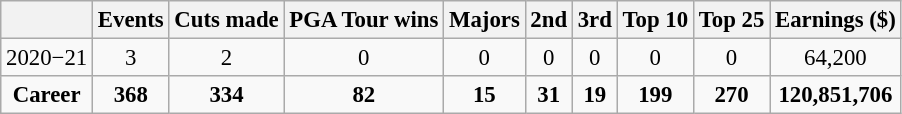<table class=wikitable style="font-size:95%;text-align:center">
<tr>
<th></th>
<th>Events</th>
<th>Cuts made</th>
<th>PGA Tour wins</th>
<th>Majors</th>
<th>2nd</th>
<th>3rd</th>
<th>Top 10</th>
<th>Top 25</th>
<th>Earnings ($)</th>
</tr>
<tr>
<td>2020−21</td>
<td>3</td>
<td>2</td>
<td>0</td>
<td>0</td>
<td>0</td>
<td>0</td>
<td>0</td>
<td>0</td>
<td>64,200</td>
</tr>
<tr>
<td><strong>Career</strong></td>
<td><strong>368</strong></td>
<td><strong>334</strong></td>
<td><strong>82</strong></td>
<td><strong>15</strong></td>
<td><strong>31</strong></td>
<td><strong>19</strong></td>
<td><strong>199</strong></td>
<td><strong>270</strong></td>
<td><strong>120,851,706</strong></td>
</tr>
</table>
